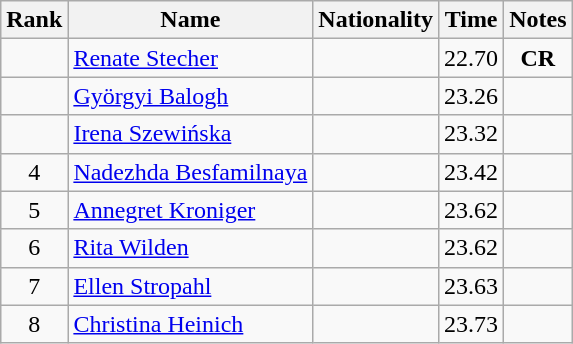<table class="wikitable sortable" style="text-align:center">
<tr>
<th>Rank</th>
<th>Name</th>
<th>Nationality</th>
<th>Time</th>
<th>Notes</th>
</tr>
<tr>
<td></td>
<td align=left><a href='#'>Renate Stecher</a></td>
<td align=left></td>
<td>22.70</td>
<td><strong>CR</strong></td>
</tr>
<tr>
<td></td>
<td align=left><a href='#'>Györgyi Balogh</a></td>
<td align=left></td>
<td>23.26</td>
<td></td>
</tr>
<tr>
<td></td>
<td align=left><a href='#'>Irena Szewińska</a></td>
<td align=left></td>
<td>23.32</td>
<td></td>
</tr>
<tr>
<td>4</td>
<td align=left><a href='#'>Nadezhda Besfamilnaya</a></td>
<td align=left></td>
<td>23.42</td>
<td></td>
</tr>
<tr>
<td>5</td>
<td align=left><a href='#'>Annegret Kroniger</a></td>
<td align=left></td>
<td>23.62</td>
<td></td>
</tr>
<tr>
<td>6</td>
<td align=left><a href='#'>Rita Wilden</a></td>
<td align=left></td>
<td>23.62</td>
<td></td>
</tr>
<tr>
<td>7</td>
<td align=left><a href='#'>Ellen Stropahl</a></td>
<td align=left></td>
<td>23.63</td>
<td></td>
</tr>
<tr>
<td>8</td>
<td align=left><a href='#'>Christina Heinich</a></td>
<td align=left></td>
<td>23.73</td>
<td></td>
</tr>
</table>
